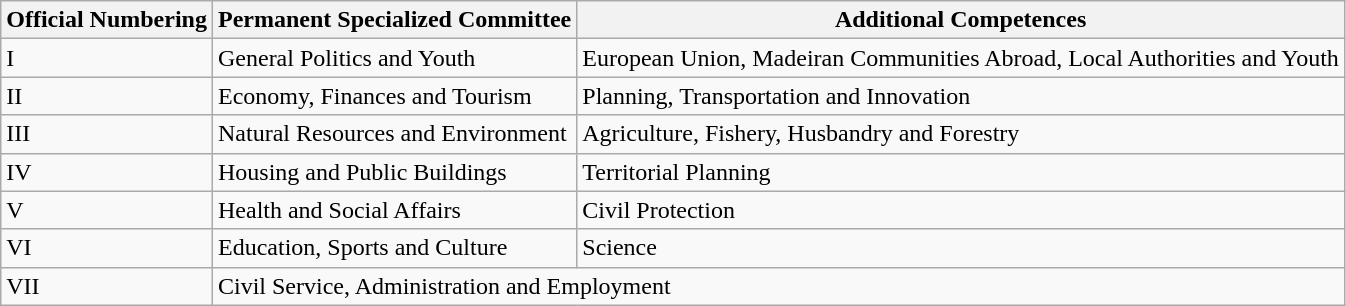<table class="wikitable">
<tr>
<th>Official Numbering</th>
<th>Permanent Specialized Committee</th>
<th>Additional Competences</th>
</tr>
<tr>
<td>I</td>
<td>General Politics and Youth</td>
<td>European Union, Madeiran Communities Abroad, Local Authorities and Youth</td>
</tr>
<tr>
<td>II</td>
<td>Economy, Finances and Tourism</td>
<td>Planning, Transportation and Innovation</td>
</tr>
<tr>
<td>III</td>
<td>Natural Resources and Environment</td>
<td>Agriculture, Fishery, Husbandry and Forestry</td>
</tr>
<tr>
<td>IV</td>
<td>Housing and Public Buildings</td>
<td>Territorial Planning</td>
</tr>
<tr>
<td>V</td>
<td>Health and Social Affairs</td>
<td>Civil Protection</td>
</tr>
<tr>
<td>VI</td>
<td>Education, Sports and Culture</td>
<td>Science</td>
</tr>
<tr>
<td>VII</td>
<td colspan="2">Civil Service, Administration and Employment</td>
</tr>
</table>
